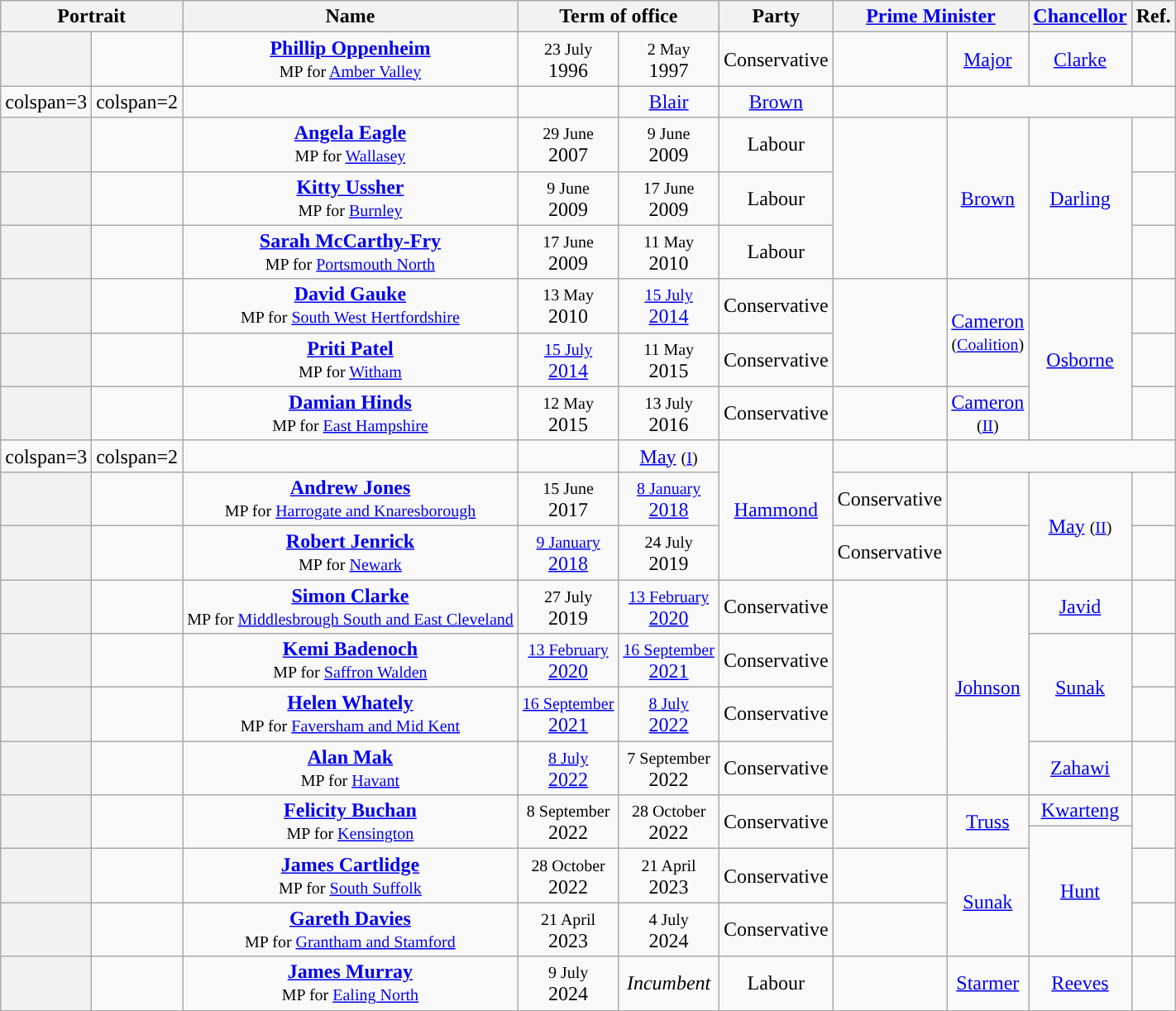<table class="wikitable" style="text-align:Center">
<tr>
<th colspan=2>Portrait</th>
<th>Name</th>
<th colspan=2>Term of office</th>
<th>Party</th>
<th colspan=2><a href='#'>Prime Minister</a></th>
<th><a href='#'>Chancellor</a></th>
<th><abbr>Ref.</abbr></th>
</tr>
<tr>
<th style="background-color: "></th>
<td></td>
<td><strong><a href='#'>Phillip Oppenheim</a></strong><br><small>MP for <a href='#'>Amber Valley</a></small></td>
<td><small>23 July</small><br>1996</td>
<td><small>2 May</small><br>1997</td>
<td>Conservative</td>
<td style="background-color: "></td>
<td><a href='#'>Major</a></td>
<td><a href='#'>Clarke</a></td>
<td></td>
</tr>
<tr>
<td>colspan=3 </td>
<td>colspan=2 </td>
<td></td>
<td style="background-color: "></td>
<td><a href='#'>Blair</a></td>
<td><a href='#'>Brown</a></td>
<td></td>
</tr>
<tr>
<th style="background-color: "></th>
<td></td>
<td><strong><a href='#'>Angela Eagle</a></strong><br><small>MP for <a href='#'>Wallasey</a></small></td>
<td><small>29 June</small><br>2007</td>
<td><small>9 June</small><br>2009</td>
<td>Labour</td>
<td rowspan=3 style="background-color: "></td>
<td rowspan=3><a href='#'>Brown</a></td>
<td rowspan=3><a href='#'>Darling</a></td>
<td></td>
</tr>
<tr>
<th style="background-color: "></th>
<td></td>
<td><strong><a href='#'>Kitty Ussher</a></strong><br><small>MP for <a href='#'>Burnley</a></small></td>
<td><small>9 June</small><br>2009</td>
<td><small>17 June</small><br>2009</td>
<td>Labour</td>
<td></td>
</tr>
<tr>
<th style="background-color: "></th>
<td></td>
<td><strong><a href='#'>Sarah McCarthy-Fry</a> </strong><br><small>MP for <a href='#'>Portsmouth North</a></small></td>
<td><small>17 June</small><br>2009</td>
<td><small>11 May</small><br>2010</td>
<td>Labour</td>
<td></td>
</tr>
<tr>
<th style="background-color: "></th>
<td></td>
<td><strong><a href='#'>David Gauke</a></strong><br><small>MP for <a href='#'>South West Hertfordshire</a></small></td>
<td><small>13 May</small><br>2010</td>
<td><a href='#'><small>15 July</small><br>2014</a></td>
<td>Conservative</td>
<td rowspan=2 style="background-color: "></td>
<td rowspan=2><a href='#'>Cameron</a><br><small>(<a href='#'>Coalition</a>)</small></td>
<td rowspan=3><a href='#'>Osborne</a></td>
<td></td>
</tr>
<tr>
<th style="background-color: "></th>
<td></td>
<td><strong><a href='#'>Priti Patel</a></strong><br><small>MP for <a href='#'>Witham</a></small></td>
<td><a href='#'><small>15 July</small><br>2014</a></td>
<td><small>11 May</small><br>2015</td>
<td>Conservative</td>
<td></td>
</tr>
<tr>
<th style="background-color: "></th>
<td></td>
<td><strong><a href='#'>Damian Hinds</a></strong><br><small>MP for <a href='#'>East Hampshire</a></small></td>
<td><small>12 May</small><br>2015</td>
<td><small>13 July</small><br>2016</td>
<td>Conservative</td>
<td style="background-color: "></td>
<td><a href='#'>Cameron</a><br><small>(<a href='#'>II</a>)</small></td>
<td></td>
</tr>
<tr>
<td>colspan=3 </td>
<td>colspan=2 </td>
<td></td>
<td style="background-color: "></td>
<td><a href='#'>May</a> <small>(<a href='#'>I</a>)</small></td>
<td rowspan=3><a href='#'>Hammond</a></td>
<td></td>
</tr>
<tr>
<th style="background-color: "></th>
<td></td>
<td><strong><a href='#'>Andrew Jones</a></strong><br><small>MP for <a href='#'>Harrogate and Knaresborough</a></small></td>
<td><small>15 June</small><br>2017</td>
<td><a href='#'><small>8 January</small><br>2018</a></td>
<td>Conservative</td>
<td style="background-color: "></td>
<td rowspan=2><a href='#'>May</a> <small>(<a href='#'>II</a>)</small></td>
<td></td>
</tr>
<tr>
<th style="background-color: "></th>
<td></td>
<td><strong><a href='#'>Robert Jenrick</a></strong><br><small>MP for <a href='#'>Newark</a></small></td>
<td><a href='#'><small>9 January</small><br>2018</a></td>
<td><small>24 July</small><br>2019</td>
<td>Conservative</td>
<td style="background-color: "></td>
<td></td>
</tr>
<tr>
<th style="background-color: "></th>
<td></td>
<td><strong><a href='#'>Simon Clarke</a></strong><br><small>MP for <a href='#'>Middlesbrough South and East Cleveland</a></small></td>
<td><small>27 July</small><br>2019</td>
<td><a href='#'><small>13 February</small><br>2020</a></td>
<td>Conservative</td>
<td rowspan="4" style="background-color: "></td>
<td rowspan="4"><a href='#'>Johnson</a></td>
<td><a href='#'>Javid</a></td>
<td></td>
</tr>
<tr>
<th style="background-color: "></th>
<td></td>
<td><strong><a href='#'>Kemi Badenoch</a></strong><br><small>MP for <a href='#'>Saffron Walden</a></small></td>
<td><a href='#'><small>13 February</small><br>2020</a></td>
<td><a href='#'><small>16 September</small><br>2021</a></td>
<td>Conservative</td>
<td rowspan="2"><a href='#'>Sunak</a></td>
<td></td>
</tr>
<tr>
<th style="background-color: "></th>
<td></td>
<td><strong><a href='#'>Helen Whately</a></strong><br><small>MP for <a href='#'>Faversham and Mid Kent</a></small></td>
<td><a href='#'><small>16 September</small><br>2021</a></td>
<td><a href='#'><small>8 July</small><br>2022</a></td>
<td>Conservative</td>
<td></td>
</tr>
<tr>
<th style="background-color: "></th>
<td></td>
<td><strong><a href='#'>Alan Mak</a></strong><br><small>MP for <a href='#'>Havant</a></small></td>
<td><a href='#'><small>8 July</small><br>2022</a></td>
<td><small>7 September</small><br>2022</td>
<td>Conservative</td>
<td><a href='#'>Zahawi</a></td>
<td></td>
</tr>
<tr>
<th rowspan=2 style="background-color: "></th>
<td rowspan=2></td>
<td rowspan=2><strong><a href='#'>Felicity Buchan</a></strong><br><small>MP for <a href='#'>Kensington</a></small></td>
<td rowspan=2><small>8 September</small><br>2022</td>
<td rowspan=2><small>28 October</small><br>2022</td>
<td rowspan=2>Conservative</td>
<td rowspan=2 style="background-color: "></td>
<td rowspan=2><a href='#'>Truss</a></td>
<td><a href='#'>Kwarteng</a></td>
<td rowspan=2></td>
</tr>
<tr>
<td rowspan=3><a href='#'>Hunt</a></td>
</tr>
<tr>
<th style="background-color: "></th>
<td></td>
<td><strong><a href='#'>James Cartlidge</a></strong><br><small>MP for <a href='#'>South Suffolk</a></small></td>
<td><small>28 October</small><br>2022</td>
<td><small>21 April</small><br>2023</td>
<td>Conservative</td>
<td style="background-color: "></td>
<td rowspan=2><a href='#'>Sunak</a></td>
<td></td>
</tr>
<tr>
<th style="background-color: "></th>
<td></td>
<td><strong><a href='#'>Gareth Davies</a></strong><br><small>MP for <a href='#'>Grantham and Stamford</a></small></td>
<td><small>21 April</small><br>2023</td>
<td><small>4 July</small><br>2024</td>
<td>Conservative</td>
<td style="background-color: "></td>
<td></td>
</tr>
<tr>
<th style="background-color: "></th>
<td></td>
<td><strong><a href='#'>James Murray</a></strong><br><small>MP for <a href='#'>Ealing North</a></small></td>
<td><small>9 July</small><br>2024</td>
<td><em>Incumbent</em></td>
<td>Labour</td>
<td style="background-color: "></td>
<td><a href='#'>Starmer</a></td>
<td><a href='#'>Reeves</a></td>
<td></td>
</tr>
<tr>
</tr>
</table>
